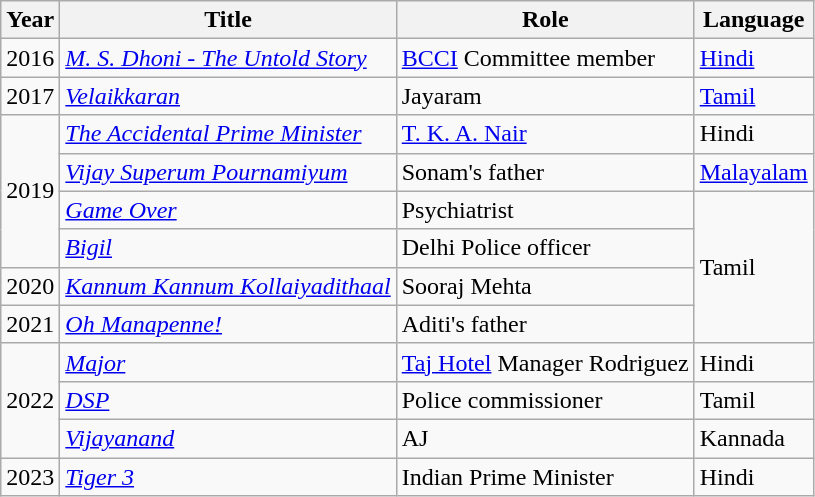<table class="wikitable">
<tr>
<th>Year</th>
<th>Title</th>
<th>Role</th>
<th>Language</th>
</tr>
<tr>
<td>2016</td>
<td><em><a href='#'>M. S. Dhoni - The Untold Story</a></em></td>
<td><a href='#'>BCCI</a> Committee member</td>
<td><a href='#'>Hindi</a></td>
</tr>
<tr>
<td>2017</td>
<td><em><a href='#'>Velaikkaran</a></em></td>
<td>Jayaram</td>
<td><a href='#'>Tamil</a></td>
</tr>
<tr>
<td rowspan="4">2019</td>
<td><em><a href='#'>The Accidental Prime Minister</a></em></td>
<td><a href='#'>T. K. A. Nair</a></td>
<td>Hindi</td>
</tr>
<tr>
<td><em><a href='#'>Vijay Superum Pournamiyum</a></em></td>
<td>Sonam's father</td>
<td><a href='#'>Malayalam</a></td>
</tr>
<tr>
<td><em><a href='#'>Game Over</a></em></td>
<td>Psychiatrist</td>
<td rowspan="4">Tamil</td>
</tr>
<tr>
<td><em><a href='#'>Bigil</a></em></td>
<td>Delhi Police officer</td>
</tr>
<tr>
<td>2020</td>
<td><em><a href='#'>Kannum Kannum Kollaiyadithaal</a></em></td>
<td>Sooraj Mehta</td>
</tr>
<tr>
<td>2021</td>
<td><em><a href='#'>Oh Manapenne!</a></em></td>
<td>Aditi's father</td>
</tr>
<tr>
<td rowspan="3">2022</td>
<td><em><a href='#'>Major</a></em></td>
<td><a href='#'>Taj Hotel</a> Manager Rodriguez</td>
<td>Hindi</td>
</tr>
<tr>
<td><em><a href='#'>DSP</a></em></td>
<td>Police commissioner</td>
<td>Tamil</td>
</tr>
<tr>
<td><em><a href='#'>Vijayanand</a></em></td>
<td>AJ</td>
<td>Kannada</td>
</tr>
<tr>
<td>2023</td>
<td><em><a href='#'>Tiger 3</a></em></td>
<td>Indian Prime Minister</td>
<td>Hindi</td>
</tr>
</table>
